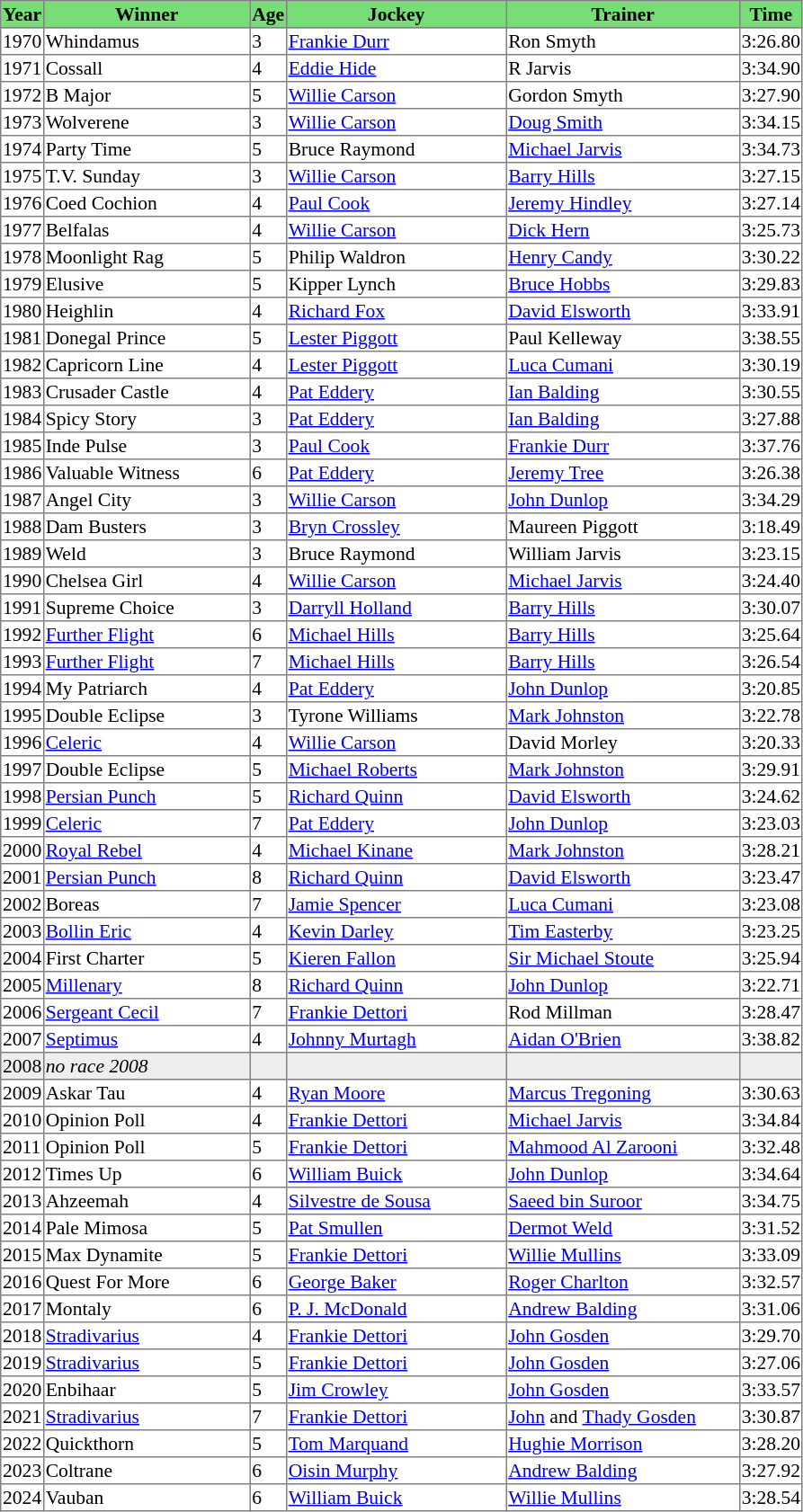<table class = "sortable" | border="1" style="border-collapse: collapse; font-size:90%">
<tr bgcolor="#77dd77" align="center">
<th>Year</th>
<th>Winner</th>
<th>Age</th>
<th>Jockey</th>
<th>Trainer</th>
<th>Time</th>
</tr>
<tr>
<td>1970</td>
<td width=150px>Whindamus</td>
<td>3</td>
<td width=160px><a href='#'>Frankie Durr</a></td>
<td width=170px>Ron Smyth</td>
<td>3:26.80</td>
</tr>
<tr>
<td>1971</td>
<td>Cossall</td>
<td>4</td>
<td><a href='#'>Eddie Hide</a></td>
<td>R Jarvis</td>
<td>3:34.90</td>
</tr>
<tr>
<td>1972</td>
<td>B Major</td>
<td>5</td>
<td><a href='#'>Willie Carson</a></td>
<td>Gordon Smyth</td>
<td>3:27.90</td>
</tr>
<tr>
<td>1973</td>
<td>Wolverene</td>
<td>3</td>
<td><a href='#'>Willie Carson</a></td>
<td><a href='#'>Doug Smith</a></td>
<td>3:34.15</td>
</tr>
<tr>
<td>1974</td>
<td>Party Time</td>
<td>5</td>
<td>Bruce Raymond</td>
<td><a href='#'>Michael Jarvis</a></td>
<td>3:34.73</td>
</tr>
<tr>
<td>1975</td>
<td>T.V. Sunday</td>
<td>3</td>
<td><a href='#'>Willie Carson</a></td>
<td><a href='#'>Barry Hills</a></td>
<td>3:27.15</td>
</tr>
<tr>
<td>1976</td>
<td>Coed Cochion</td>
<td>4</td>
<td><a href='#'>Paul Cook</a></td>
<td><a href='#'>Jeremy Hindley</a></td>
<td>3:27.14</td>
</tr>
<tr>
<td>1977</td>
<td>Belfalas</td>
<td>4</td>
<td><a href='#'>Willie Carson</a></td>
<td><a href='#'>Dick Hern</a></td>
<td>3:25.73</td>
</tr>
<tr>
<td>1978</td>
<td>Moonlight Rag</td>
<td>5</td>
<td>Philip Waldron</td>
<td><a href='#'>Henry Candy</a></td>
<td>3:30.22</td>
</tr>
<tr>
<td>1979</td>
<td>Elusive</td>
<td>5</td>
<td>Kipper Lynch</td>
<td><a href='#'>Bruce Hobbs</a></td>
<td>3:29.83</td>
</tr>
<tr>
<td>1980</td>
<td>Heighlin</td>
<td>4</td>
<td><a href='#'>Richard Fox</a></td>
<td><a href='#'>David Elsworth</a></td>
<td>3:33.91</td>
</tr>
<tr>
<td>1981</td>
<td>Donegal Prince</td>
<td>5</td>
<td><a href='#'>Lester Piggott</a></td>
<td>Paul Kelleway</td>
<td>3:38.55</td>
</tr>
<tr>
<td>1982</td>
<td>Capricorn Line</td>
<td>4</td>
<td><a href='#'>Lester Piggott</a></td>
<td><a href='#'>Luca Cumani</a></td>
<td>3:30.19</td>
</tr>
<tr>
<td>1983</td>
<td>Crusader Castle</td>
<td>4</td>
<td><a href='#'>Pat Eddery</a></td>
<td><a href='#'>Ian Balding</a></td>
<td>3:30.55</td>
</tr>
<tr>
<td>1984</td>
<td>Spicy Story</td>
<td>3</td>
<td><a href='#'>Pat Eddery</a></td>
<td><a href='#'>Ian Balding</a></td>
<td>3:27.88</td>
</tr>
<tr>
<td>1985</td>
<td>Inde Pulse</td>
<td>3</td>
<td><a href='#'>Paul Cook</a></td>
<td><a href='#'>Frankie Durr</a></td>
<td>3:37.76</td>
</tr>
<tr>
<td>1986</td>
<td>Valuable Witness</td>
<td>6</td>
<td><a href='#'>Pat Eddery</a></td>
<td><a href='#'>Jeremy Tree</a></td>
<td>3:26.38</td>
</tr>
<tr>
<td>1987</td>
<td>Angel City</td>
<td>3</td>
<td><a href='#'>Willie Carson</a></td>
<td><a href='#'>John Dunlop</a></td>
<td>3:34.29</td>
</tr>
<tr>
<td>1988</td>
<td>Dam Busters</td>
<td>3</td>
<td><a href='#'>Bryn Crossley</a></td>
<td>Maureen Piggott</td>
<td>3:18.49</td>
</tr>
<tr>
<td>1989</td>
<td>Weld</td>
<td>3</td>
<td>Bruce Raymond</td>
<td>William Jarvis</td>
<td>3:23.15</td>
</tr>
<tr>
<td>1990</td>
<td>Chelsea Girl</td>
<td>4</td>
<td><a href='#'>Willie Carson</a></td>
<td><a href='#'>Michael Jarvis</a></td>
<td>3:24.40</td>
</tr>
<tr>
<td>1991</td>
<td>Supreme Choice</td>
<td>3</td>
<td><a href='#'>Darryll Holland</a></td>
<td><a href='#'>Barry Hills</a></td>
<td>3:30.07</td>
</tr>
<tr>
<td>1992</td>
<td><a href='#'>Further Flight</a></td>
<td>6</td>
<td><a href='#'>Michael Hills</a></td>
<td><a href='#'>Barry Hills</a></td>
<td>3:25.64</td>
</tr>
<tr>
<td>1993</td>
<td><a href='#'>Further Flight</a></td>
<td>7</td>
<td><a href='#'>Michael Hills</a></td>
<td><a href='#'>Barry Hills</a></td>
<td>3:26.54</td>
</tr>
<tr>
<td>1994</td>
<td>My Patriarch </td>
<td>4</td>
<td><a href='#'>Pat Eddery</a></td>
<td><a href='#'>John Dunlop</a></td>
<td>3:20.85</td>
</tr>
<tr>
<td>1995</td>
<td>Double Eclipse</td>
<td>3</td>
<td>Tyrone Williams</td>
<td><a href='#'>Mark Johnston</a></td>
<td>3:22.78</td>
</tr>
<tr>
<td>1996</td>
<td><a href='#'>Celeric</a></td>
<td>4</td>
<td><a href='#'>Willie Carson</a></td>
<td>David Morley</td>
<td>3:20.33</td>
</tr>
<tr>
<td>1997</td>
<td>Double Eclipse</td>
<td>5</td>
<td><a href='#'>Michael Roberts</a></td>
<td><a href='#'>Mark Johnston</a></td>
<td>3:29.91</td>
</tr>
<tr>
<td>1998</td>
<td><a href='#'>Persian Punch</a></td>
<td>5</td>
<td><a href='#'>Richard Quinn</a></td>
<td><a href='#'>David Elsworth</a></td>
<td>3:24.62</td>
</tr>
<tr>
<td>1999</td>
<td><a href='#'>Celeric</a></td>
<td>7</td>
<td><a href='#'>Pat Eddery</a></td>
<td><a href='#'>John Dunlop</a></td>
<td>3:23.03</td>
</tr>
<tr>
<td>2000</td>
<td><a href='#'>Royal Rebel</a></td>
<td>4</td>
<td><a href='#'>Michael Kinane</a></td>
<td><a href='#'>Mark Johnston</a></td>
<td>3:28.21</td>
</tr>
<tr>
<td>2001</td>
<td><a href='#'>Persian Punch</a></td>
<td>8</td>
<td><a href='#'>Richard Quinn</a></td>
<td><a href='#'>David Elsworth</a></td>
<td>3:23.47</td>
</tr>
<tr>
<td>2002</td>
<td>Boreas</td>
<td>7</td>
<td><a href='#'>Jamie Spencer</a></td>
<td><a href='#'>Luca Cumani</a></td>
<td>3:23.08</td>
</tr>
<tr>
<td>2003</td>
<td><a href='#'>Bollin Eric</a></td>
<td>4</td>
<td><a href='#'>Kevin Darley</a></td>
<td><a href='#'>Tim Easterby</a></td>
<td>3:23.25</td>
</tr>
<tr>
<td>2004</td>
<td>First Charter</td>
<td>5</td>
<td><a href='#'>Kieren Fallon</a></td>
<td><a href='#'>Sir Michael Stoute</a></td>
<td>3:25.94</td>
</tr>
<tr>
<td>2005</td>
<td><a href='#'>Millenary</a></td>
<td>8</td>
<td><a href='#'>Richard Quinn</a></td>
<td><a href='#'>John Dunlop</a></td>
<td>3:22.71</td>
</tr>
<tr>
<td>2006</td>
<td><a href='#'>Sergeant Cecil</a></td>
<td>7</td>
<td><a href='#'>Frankie Dettori</a></td>
<td>Rod Millman</td>
<td>3:28.47</td>
</tr>
<tr>
<td>2007</td>
<td><a href='#'>Septimus</a></td>
<td>4</td>
<td><a href='#'>Johnny Murtagh</a></td>
<td><a href='#'>Aidan O'Brien</a></td>
<td>3:38.82</td>
</tr>
<tr bgcolor="#eeeeee">
<td><span>2008</span></td>
<td><em>no race 2008</em> </td>
<td></td>
<td></td>
<td></td>
<td></td>
</tr>
<tr>
<td>2009</td>
<td>Askar Tau</td>
<td>4</td>
<td><a href='#'>Ryan Moore</a></td>
<td><a href='#'>Marcus Tregoning</a></td>
<td>3:30.63</td>
</tr>
<tr>
<td>2010</td>
<td>Opinion Poll</td>
<td>4</td>
<td><a href='#'>Frankie Dettori</a></td>
<td><a href='#'>Michael Jarvis</a></td>
<td>3:34.84</td>
</tr>
<tr>
<td>2011</td>
<td>Opinion Poll</td>
<td>5</td>
<td><a href='#'>Frankie Dettori</a></td>
<td><a href='#'>Mahmood Al Zarooni</a></td>
<td>3:32.48</td>
</tr>
<tr>
<td>2012</td>
<td>Times Up</td>
<td>6</td>
<td><a href='#'>William Buick</a></td>
<td><a href='#'>John Dunlop</a></td>
<td>3:34.64</td>
</tr>
<tr>
<td>2013</td>
<td>Ahzeemah</td>
<td>4</td>
<td><a href='#'>Silvestre de Sousa</a></td>
<td><a href='#'>Saeed bin Suroor</a></td>
<td>3:34.75</td>
</tr>
<tr>
<td>2014</td>
<td>Pale Mimosa</td>
<td>5</td>
<td><a href='#'>Pat Smullen</a></td>
<td><a href='#'>Dermot Weld</a></td>
<td>3:31.52</td>
</tr>
<tr>
<td>2015</td>
<td>Max Dynamite</td>
<td>5</td>
<td><a href='#'>Frankie Dettori</a></td>
<td><a href='#'>Willie Mullins</a></td>
<td>3:33.09</td>
</tr>
<tr>
<td>2016</td>
<td>Quest For More</td>
<td>6</td>
<td><a href='#'>George Baker</a></td>
<td><a href='#'>Roger Charlton</a></td>
<td>3:32.57</td>
</tr>
<tr>
<td>2017</td>
<td>Montaly</td>
<td>6</td>
<td><a href='#'>P. J. McDonald</a></td>
<td><a href='#'>Andrew Balding</a></td>
<td>3:31.06</td>
</tr>
<tr>
<td>2018</td>
<td><a href='#'>Stradivarius</a></td>
<td>4</td>
<td><a href='#'>Frankie Dettori</a></td>
<td><a href='#'>John Gosden</a></td>
<td>3:29.70</td>
</tr>
<tr>
<td>2019</td>
<td><a href='#'>Stradivarius</a></td>
<td>5</td>
<td><a href='#'>Frankie Dettori</a></td>
<td><a href='#'>John Gosden</a></td>
<td>3:27.06</td>
</tr>
<tr>
<td>2020</td>
<td>Enbihaar</td>
<td>5</td>
<td><a href='#'>Jim Crowley</a></td>
<td><a href='#'>John Gosden</a></td>
<td>3:33.57</td>
</tr>
<tr>
<td>2021</td>
<td><a href='#'>Stradivarius</a></td>
<td>7</td>
<td><a href='#'>Frankie Dettori</a></td>
<td><a href='#'>John</a> and <a href='#'>Thady Gosden</a></td>
<td>3:30.87</td>
</tr>
<tr>
<td>2022</td>
<td>Quickthorn</td>
<td>5</td>
<td><a href='#'>Tom Marquand</a></td>
<td><a href='#'>Hughie Morrison</a></td>
<td>3:28.20</td>
</tr>
<tr>
<td>2023</td>
<td>Coltrane</td>
<td>6</td>
<td><a href='#'>Oisin Murphy</a></td>
<td><a href='#'>Andrew Balding</a></td>
<td>3:27.92</td>
</tr>
<tr>
<td>2024</td>
<td>Vauban</td>
<td>6</td>
<td><a href='#'>William Buick</a></td>
<td><a href='#'>Willie Mullins</a></td>
<td>3:28.54</td>
</tr>
</table>
